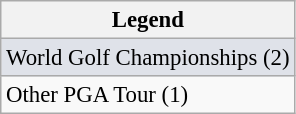<table class="wikitable" style="font-size:95%;">
<tr>
<th>Legend</th>
</tr>
<tr style="background:#dfe2e9;">
<td>World Golf Championships (2)</td>
</tr>
<tr>
<td>Other PGA Tour (1)</td>
</tr>
</table>
